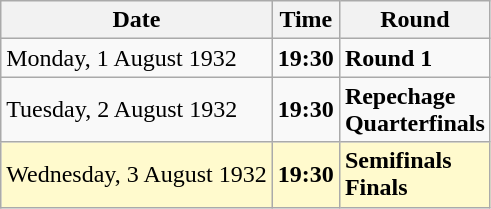<table class="wikitable">
<tr>
<th>Date</th>
<th>Time</th>
<th>Round</th>
</tr>
<tr>
<td>Monday, 1 August 1932</td>
<td><strong>19:30</strong></td>
<td><strong>Round 1</strong></td>
</tr>
<tr>
<td>Tuesday, 2 August 1932</td>
<td><strong>19:30</strong></td>
<td><strong>Repechage</strong><br><strong>Quarterfinals</strong></td>
</tr>
<tr style=background:lemonchiffon>
<td>Wednesday, 3 August 1932</td>
<td><strong>19:30</strong></td>
<td><strong>Semifinals</strong><br><strong>Finals</strong></td>
</tr>
</table>
